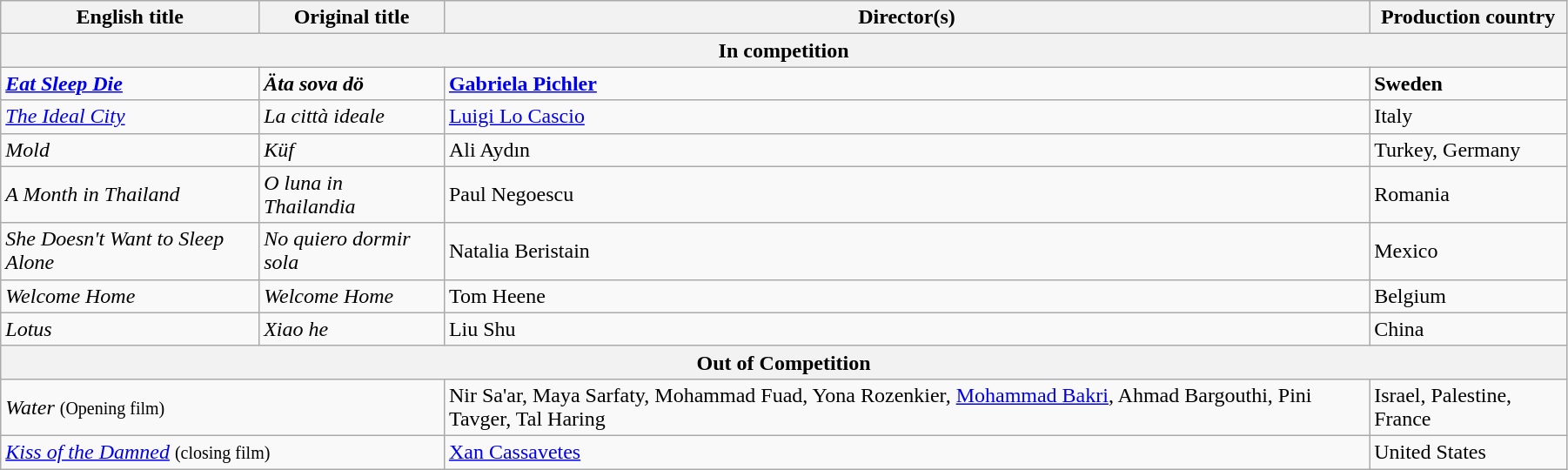<table class="wikitable" style="width:95%; margin-bottom:0px">
<tr>
<th>English title</th>
<th>Original title</th>
<th>Director(s)</th>
<th>Production country</th>
</tr>
<tr>
<th colspan=4>In competition</th>
</tr>
<tr>
<td><strong><em><a href='#'>Eat Sleep Die</a></em></strong></td>
<td><strong><em>Äta sova dö</em></strong></td>
<td><strong><a href='#'>Gabriela Pichler</a></strong></td>
<td><strong>Sweden</strong></td>
</tr>
<tr>
<td><em><a href='#'>The Ideal City</a></em></td>
<td><em>La città ideale</em></td>
<td><a href='#'>Luigi Lo Cascio</a></td>
<td>Italy</td>
</tr>
<tr>
<td><em>Mold</em></td>
<td><em>Küf</em></td>
<td>Ali Aydın</td>
<td>Turkey, Germany</td>
</tr>
<tr>
<td><em>A Month in Thailand</em></td>
<td><em>O luna in Thailandia</em></td>
<td>Paul Negoescu</td>
<td>Romania</td>
</tr>
<tr>
<td><em>She Doesn't Want to Sleep Alone</em></td>
<td><em>No quiero dormir sola</em></td>
<td>Natalia Beristain</td>
<td>Mexico</td>
</tr>
<tr>
<td><em>Welcome Home</em></td>
<td><em>Welcome Home</em></td>
<td>Tom Heene</td>
<td>Belgium</td>
</tr>
<tr>
<td><em>Lotus</em></td>
<td><em>Xiao he</em></td>
<td>Liu Shu</td>
<td>China</td>
</tr>
<tr>
<th colspan="4">Out of Competition</th>
</tr>
<tr>
<td colspan="2"><em>Water</em> <small>(Opening film)</small></td>
<td>Nir Sa'ar, Maya Sarfaty, Mohammad Fuad, Yona Rozenkier, <a href='#'>Mohammad Bakri</a>, Ahmad Bargouthi, Pini Tavger, Tal Haring</td>
<td>Israel, Palestine, France</td>
</tr>
<tr>
<td colspan="2"><em><a href='#'>Kiss of the Damned</a></em> <small>(closing film)</small></td>
<td><a href='#'>Xan Cassavetes</a></td>
<td>United States</td>
</tr>
</table>
